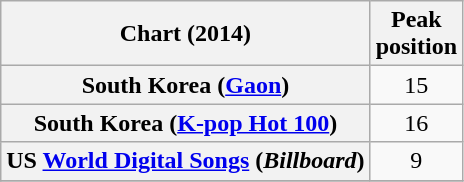<table class="wikitable plainrowheaders sortable" style="text-align:center">
<tr>
<th>Chart (2014)</th>
<th>Peak<br>position</th>
</tr>
<tr>
<th scope="row">South Korea (<a href='#'>Gaon</a>)</th>
<td>15</td>
</tr>
<tr>
<th scope="row">South Korea (<a href='#'>K-pop Hot 100</a>)</th>
<td>16</td>
</tr>
<tr>
<th scope="row">US <a href='#'>World Digital Songs</a> (<em>Billboard</em>)</th>
<td>9</td>
</tr>
<tr>
</tr>
</table>
